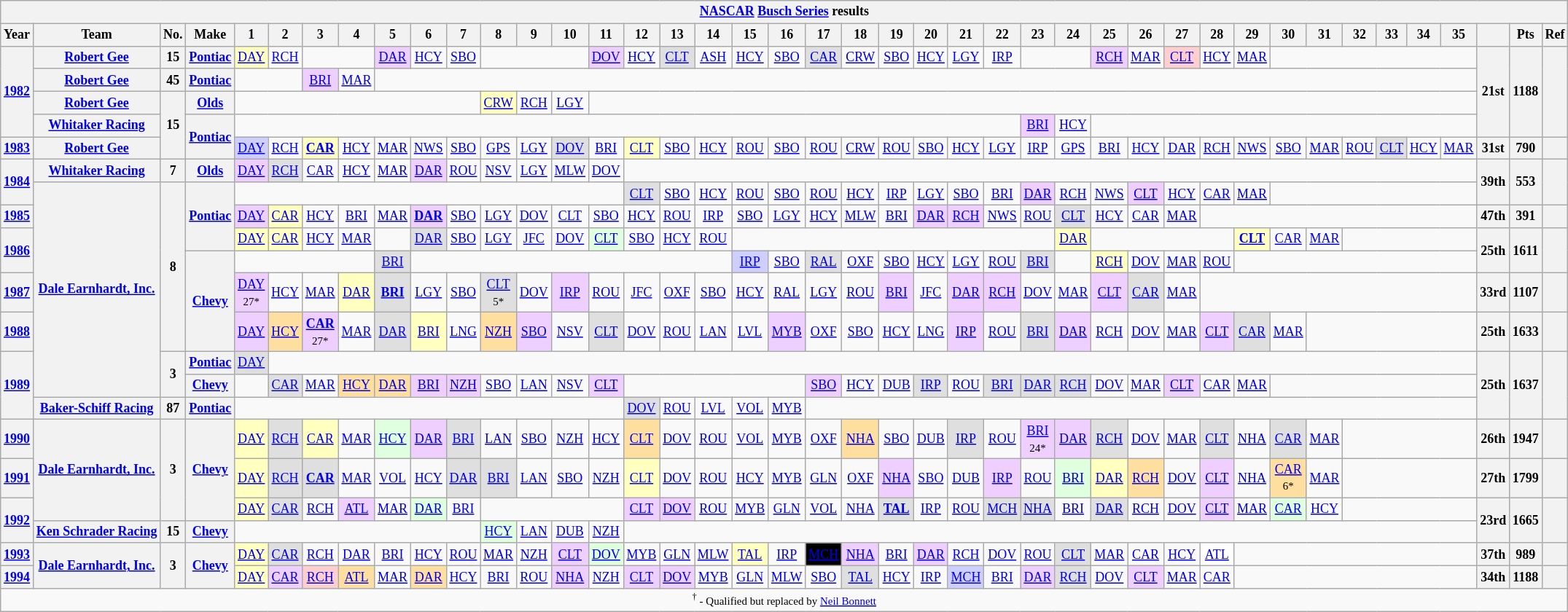<table class="wikitable" style="text-align:center; font-size:75%">
<tr>
<th colspan=42><a href='#'>NASCAR</a> <a href='#'>Busch Series</a> results</th>
</tr>
<tr>
<th>Year</th>
<th>Team</th>
<th>No.</th>
<th>Make</th>
<th>1</th>
<th>2</th>
<th>3</th>
<th>4</th>
<th>5</th>
<th>6</th>
<th>7</th>
<th>8</th>
<th>9</th>
<th>10</th>
<th>11</th>
<th>12</th>
<th>13</th>
<th>14</th>
<th>15</th>
<th>16</th>
<th>17</th>
<th>18</th>
<th>19</th>
<th>20</th>
<th>21</th>
<th>22</th>
<th>23</th>
<th>24</th>
<th>25</th>
<th>26</th>
<th>27</th>
<th>28</th>
<th>29</th>
<th>30</th>
<th>31</th>
<th>32</th>
<th>33</th>
<th>34</th>
<th>35</th>
<th></th>
<th>Pts</th>
<th>Ref</th>
</tr>
<tr>
<th rowspan=4><a href='#'>1982</a></th>
<th><a href='#'>Robert Gee</a></th>
<th>15</th>
<th><a href='#'>Pontiac</a></th>
<td style="background:#FFFFBF;"><a href='#'>DAY</a><br></td>
<td><a href='#'>RCH</a></td>
<td colspan=2></td>
<td style="background:#EFCFFF;"><a href='#'>DAR</a><br></td>
<td><a href='#'>HCY</a></td>
<td><a href='#'>SBO</a></td>
<td colspan=3></td>
<td style="background:#EFCFFF;"><a href='#'>DOV</a><br></td>
<td><a href='#'>HCY</a></td>
<td style="background:#DFDFDF;"><a href='#'>CLT</a><br></td>
<td><a href='#'>ASH</a></td>
<td><a href='#'>HCY</a></td>
<td><a href='#'>SBO</a></td>
<td style="background:#DFDFDF;"><a href='#'>CAR</a><br></td>
<td><a href='#'>CRW</a></td>
<td><a href='#'>SBO</a></td>
<td><a href='#'>HCY</a></td>
<td><a href='#'>LGY</a></td>
<td><a href='#'>IRP</a></td>
<td colspan=2></td>
<td style="background:#EFCFFF;"><a href='#'>RCH</a><br></td>
<td><a href='#'>MAR</a></td>
<td style="background:#FFCFCF;"><a href='#'>CLT</a><br></td>
<td><a href='#'>HCY</a></td>
<td><a href='#'>MAR</a></td>
<td colspan=6></td>
<th rowspan=4>21st</th>
<th rowspan=4>1188</th>
<th rowspan=4></th>
</tr>
<tr>
<th><a href='#'>Robert Gee</a></th>
<th>45</th>
<th><a href='#'>Pontiac</a></th>
<td colspan=2></td>
<td style="background:#EFCFFF;"><a href='#'>BRI</a><br></td>
<td><a href='#'>MAR</a></td>
<td colspan=31></td>
</tr>
<tr>
<th><a href='#'>Robert Gee</a></th>
<th rowspan=3>15</th>
<th><a href='#'>Olds</a></th>
<td colspan=7></td>
<td style="background:#FFFFBF;"><a href='#'>CRW</a><br></td>
<td><a href='#'>RCH</a></td>
<td><a href='#'>LGY</a></td>
<td colspan=25></td>
</tr>
<tr>
<th><a href='#'>Whitaker Racing</a></th>
<th rowspan=2><a href='#'>Pontiac</a></th>
<td colspan=22></td>
<td style="background:#EFCFFF;"><a href='#'>BRI</a><br></td>
<td><a href='#'>HCY</a></td>
<td colspan=11></td>
</tr>
<tr>
<th><a href='#'>1983</a></th>
<th><a href='#'>Robert Gee</a></th>
<td style="background:#CFCFFF;"><a href='#'>DAY</a><br></td>
<td><a href='#'>RCH</a></td>
<td style="background:#FFFFBF;"><strong><a href='#'>CAR</a></strong><br></td>
<td><a href='#'>HCY</a></td>
<td><a href='#'>MAR</a></td>
<td><a href='#'>NWS</a></td>
<td><a href='#'>SBO</a></td>
<td><a href='#'>GPS</a></td>
<td><a href='#'>LGY</a></td>
<td style="background:#DFDFDF;"><a href='#'>DOV</a><br></td>
<td><a href='#'>BRI</a></td>
<td style="background:#FFFFBF;"><a href='#'>CLT</a><br></td>
<td><a href='#'>SBO</a></td>
<td><a href='#'>HCY</a></td>
<td><a href='#'>ROU</a></td>
<td><a href='#'>SBO</a></td>
<td><a href='#'>ROU</a></td>
<td><a href='#'>CRW</a></td>
<td><a href='#'>ROU</a></td>
<td><a href='#'>SBO</a></td>
<td><a href='#'>HCY</a></td>
<td><a href='#'>LGY</a></td>
<td><a href='#'>IRP</a></td>
<td><a href='#'>GPS</a></td>
<td><a href='#'>BRI</a></td>
<td><a href='#'>HCY</a></td>
<td><a href='#'>DAR</a></td>
<td><a href='#'>RCH</a></td>
<td><a href='#'>NWS</a></td>
<td><a href='#'>SBO</a></td>
<td><a href='#'>MAR</a></td>
<td><a href='#'>ROU</a></td>
<td style="background:#DFDFDF;"><a href='#'>CLT</a><br></td>
<td><a href='#'>HCY</a></td>
<td><a href='#'>MAR</a></td>
<th>31st</th>
<th>790</th>
<th></th>
</tr>
<tr>
<th rowspan=2><a href='#'>1984</a></th>
<th><a href='#'>Whitaker Racing</a></th>
<th>7</th>
<th><a href='#'>Olds</a></th>
<td style="background:#EFCFFF;"><a href='#'>DAY</a><br></td>
<td style="background:#DFDFDF;"><a href='#'>RCH</a><br></td>
<td><a href='#'>CAR</a></td>
<td><a href='#'>HCY</a></td>
<td><a href='#'>MAR</a></td>
<td style="background:#EFCFFF;"><a href='#'>DAR</a><br></td>
<td><a href='#'>ROU</a></td>
<td><a href='#'>NSV</a></td>
<td><a href='#'>LGY</a></td>
<td><a href='#'>MLW</a></td>
<td><a href='#'>DOV</a></td>
<td colspan=24></td>
<th rowspan=2>39th</th>
<th rowspan=2>553</th>
<th rowspan=2></th>
</tr>
<tr>
<th rowspan=8 nowrap><a href='#'>Dale Earnhardt, Inc.</a></th>
<th rowspan=6>8</th>
<th rowspan=3><a href='#'>Pontiac</a></th>
<td colspan=11></td>
<td style="background:#DFDFDF;"><a href='#'>CLT</a><br></td>
<td><a href='#'>SBO</a></td>
<td><a href='#'>HCY</a></td>
<td><a href='#'>ROU</a></td>
<td><a href='#'>SBO</a></td>
<td><a href='#'>ROU</a></td>
<td><a href='#'>HCY</a></td>
<td><a href='#'>IRP</a></td>
<td><a href='#'>LGY</a></td>
<td><a href='#'>SBO</a></td>
<td><a href='#'>BRI</a></td>
<td style="background:#EFCFFF;"><a href='#'>DAR</a><br></td>
<td><a href='#'>RCH</a></td>
<td><a href='#'>NWS</a></td>
<td style="background:#EFCFFF;"><a href='#'>CLT</a><br></td>
<td><a href='#'>HCY</a></td>
<td><a href='#'>CAR</a></td>
<td><a href='#'>MAR</a></td>
<td colspan=6></td>
</tr>
<tr>
<th><a href='#'>1985</a></th>
<td style="background:#EFCFFF;"><a href='#'>DAY</a><br></td>
<td style="background:#FFFFBF;"><a href='#'>CAR</a><br></td>
<td><a href='#'>HCY</a></td>
<td><a href='#'>BRI</a></td>
<td><a href='#'>MAR</a></td>
<td style="background:#EFCFFF;"><strong><a href='#'>DAR</a></strong><br></td>
<td><a href='#'>SBO</a></td>
<td><a href='#'>LGY</a></td>
<td><a href='#'>DOV</a></td>
<td><a href='#'>CLT</a></td>
<td><a href='#'>SBO</a></td>
<td><a href='#'>HCY</a></td>
<td><a href='#'>ROU</a></td>
<td><a href='#'>IRP</a></td>
<td><a href='#'>SBO</a></td>
<td><a href='#'>LGY</a></td>
<td><a href='#'>HCY</a></td>
<td><a href='#'>MLW</a></td>
<td><a href='#'>BRI</a></td>
<td style="background:#EFCFFF;"><a href='#'>DAR</a><br></td>
<td style="background:#EFCFFF;"><a href='#'>RCH</a><br></td>
<td><a href='#'>NWS</a></td>
<td><a href='#'>ROU</a></td>
<td style="background:#DFDFDF;"><a href='#'>CLT</a><br></td>
<td><a href='#'>HCY</a></td>
<td><a href='#'>CAR</a></td>
<td><a href='#'>MAR</a></td>
<td colspan=8></td>
<th>47th</th>
<th>391</th>
<th></th>
</tr>
<tr>
<th rowspan=2><a href='#'>1986</a></th>
<td style="background:#FFFFBF;"><a href='#'>DAY</a><br></td>
<td style="background:#FFFFBF;"><a href='#'>CAR</a><br></td>
<td><a href='#'>HCY</a></td>
<td><a href='#'>MAR</a></td>
<td></td>
<td style="background:#DFDFDF;"><a href='#'>DAR</a><br></td>
<td><a href='#'>SBO</a></td>
<td><a href='#'>LGY</a></td>
<td><a href='#'>JFC</a></td>
<td><a href='#'>DOV</a></td>
<td style="background:#DFFFDF;"><a href='#'>CLT</a><br></td>
<td><a href='#'>SBO</a></td>
<td><a href='#'>HCY</a></td>
<td><a href='#'>ROU</a></td>
<td colspan=9></td>
<td style="background:#FFFFBF;"><a href='#'>DAR</a><br></td>
<td colspan=4></td>
<td style="background:#FFFFBF;"><strong><a href='#'>CLT</a></strong><br></td>
<td><a href='#'>CAR</a></td>
<td><a href='#'>MAR</a></td>
<td colspan=4></td>
<th rowspan=2>25th</th>
<th rowspan=2>1611</th>
<th rowspan=2></th>
</tr>
<tr>
<th rowspan=3><a href='#'>Chevy</a></th>
<td colspan=4></td>
<td style="background:#DFDFDF;"><a href='#'>BRI</a><br></td>
<td colspan=9></td>
<td style="background:#CFCFFF;"><a href='#'>IRP</a><br></td>
<td><a href='#'>SBO</a></td>
<td style="background:#DFDFDF;"><a href='#'>RAL</a><br></td>
<td><a href='#'>OXF</a></td>
<td><a href='#'>SBO</a></td>
<td><a href='#'>HCY</a></td>
<td><a href='#'>LGY</a></td>
<td><a href='#'>ROU</a></td>
<td style="background:#DFDFDF;"><a href='#'>BRI</a><br></td>
<td></td>
<td style="background:#FFFFBF;"><a href='#'>RCH</a><br></td>
<td><a href='#'>DOV</a></td>
<td><a href='#'>MAR</a></td>
<td><a href='#'>ROU</a></td>
<td colspan=7></td>
</tr>
<tr>
<th><a href='#'>1987</a></th>
<td style="background:#EFCFFF;"><a href='#'>DAY</a><br><small>27*</small></td>
<td><a href='#'>HCY</a></td>
<td><a href='#'>MAR</a></td>
<td style="background:#FFFFBF;"><a href='#'>DAR</a><br></td>
<td style="background:#DFDFDF;"><strong><a href='#'>BRI</a></strong><br></td>
<td><a href='#'>LGY</a></td>
<td><a href='#'>SBO</a></td>
<td style="background:#DFDFDF;"><a href='#'>CLT</a><br><small>5*</small></td>
<td><a href='#'>DOV</a></td>
<td style="background:#EFCFFF;"><a href='#'>IRP</a><br></td>
<td><a href='#'>ROU</a></td>
<td><a href='#'>JFC</a></td>
<td><a href='#'>OXF</a></td>
<td><a href='#'>SBO</a></td>
<td><a href='#'>HCY</a></td>
<td><a href='#'>RAL</a></td>
<td><a href='#'>LGY</a></td>
<td><a href='#'>ROU</a></td>
<td style="background:#EFCFFF;"><a href='#'>BRI</a><br></td>
<td><a href='#'>JFC</a></td>
<td style="background:#EFCFFF;"><a href='#'>DAR</a><br></td>
<td style="background:#EFCFFF;"><a href='#'>RCH</a><br></td>
<td><a href='#'>DOV</a></td>
<td><a href='#'>MAR</a></td>
<td style="background:#EFCFFF;"><a href='#'>CLT</a><br></td>
<td style="background:#DFDFDF;"><a href='#'>CAR</a><br></td>
<td><a href='#'>MAR</a></td>
<td colspan=8></td>
<th>33rd</th>
<th>1107</th>
<th></th>
</tr>
<tr>
<th><a href='#'>1988</a></th>
<td style="background:#EFCFFF;"><a href='#'>DAY</a><br></td>
<td style="background:#FFDF9F;"><a href='#'>HCY</a><br></td>
<td style="background:#EFCFFF;"><strong><a href='#'>CAR</a></strong><br><small>27*</small></td>
<td><a href='#'>MAR</a></td>
<td style="background:#DFDFDF;"><a href='#'>DAR</a><br></td>
<td style="background:#FFFFBF;"><a href='#'>BRI</a><br></td>
<td><a href='#'>LNG</a></td>
<td style="background:#FFDF9F;"><a href='#'>NZH</a><br></td>
<td style="background:#EFCFFF;"><a href='#'>SBO</a><br></td>
<td><a href='#'>NSV</a></td>
<td style="background:#DFDFDF;"><a href='#'>CLT</a><br></td>
<td><a href='#'>DOV</a></td>
<td><a href='#'>ROU</a></td>
<td><a href='#'>LAN</a></td>
<td><a href='#'>LVL</a></td>
<td style="background:#EFCFFF;"><a href='#'>MYB</a><br></td>
<td><a href='#'>OXF</a></td>
<td><a href='#'>SBO</a></td>
<td><a href='#'>HCY</a></td>
<td><a href='#'>LNG</a></td>
<td style="background:#EFCFFF;"><a href='#'>IRP</a><br></td>
<td><a href='#'>ROU</a></td>
<td style="background:#DFDFDF;"><a href='#'>BRI</a><br></td>
<td style="background:#EFCFFF;"><a href='#'>DAR</a><br></td>
<td><a href='#'>RCH</a></td>
<td><a href='#'>DOV</a></td>
<td><a href='#'>MAR</a></td>
<td style="background:#EFCFFF;"><a href='#'>CLT</a><br></td>
<td style="background:#DFDFDF;"><a href='#'>CAR</a><br></td>
<td><a href='#'>MAR</a></td>
<td colspan=5></td>
<th>25th</th>
<th>1633</th>
<th></th>
</tr>
<tr>
<th rowspan=3><a href='#'>1989</a></th>
<th rowspan=2>3</th>
<th><a href='#'>Pontiac</a></th>
<td style="background:#DFDFDF;"><a href='#'>DAY</a><br></td>
<td colspan=34></td>
<th rowspan=3>25th</th>
<th rowspan=3>1637</th>
<th rowspan=3></th>
</tr>
<tr>
<th><a href='#'>Chevy</a></th>
<td></td>
<td style="background:#DFDFDF;"><a href='#'>CAR</a><br></td>
<td><a href='#'>MAR</a></td>
<td style="background:#FFDF9F;"><a href='#'>HCY</a><br></td>
<td style="background:#FFDF9F;"><a href='#'>DAR</a><br></td>
<td style="background:#EFCFFF;"><a href='#'>BRI</a><br></td>
<td style="background:#EFCFFF;"><a href='#'>NZH</a><br></td>
<td><a href='#'>SBO</a></td>
<td><a href='#'>LAN</a></td>
<td><a href='#'>NSV</a></td>
<td style="background:#EFCFFF;"><a href='#'>CLT</a><br></td>
<td colspan=5></td>
<td style="background:#EFCFFF;"><a href='#'>SBO</a><br></td>
<td><a href='#'>HCY</a></td>
<td><a href='#'>DUB</a></td>
<td style="background:#DFDFDF;"><a href='#'>IRP</a><br></td>
<td><a href='#'>ROU</a></td>
<td style="background:#DFDFDF;"><a href='#'>BRI</a><br></td>
<td style="background:#DFDFDF;"><a href='#'>DAR</a><br></td>
<td style="background:#DFDFDF;"><a href='#'>RCH</a><br></td>
<td><a href='#'>DOV</a></td>
<td><a href='#'>MAR</a></td>
<td style="background:#EFCFFF;"><a href='#'>CLT</a><br></td>
<td><a href='#'>CAR</a></td>
<td><a href='#'>MAR</a></td>
<td colspan=6></td>
</tr>
<tr>
<th><a href='#'>Baker-Schiff Racing</a></th>
<th>87</th>
<th><a href='#'>Pontiac</a></th>
<td colspan=11></td>
<td style="background:#DFDFDF;"><a href='#'>DOV</a><br></td>
<td><a href='#'>ROU</a></td>
<td><a href='#'>LVL</a></td>
<td><a href='#'>VOL</a></td>
<td><a href='#'>MYB</a></td>
<td colspan=19></td>
</tr>
<tr>
<th><a href='#'>1990</a></th>
<th rowspan=3><a href='#'>Dale Earnhardt, Inc.</a></th>
<th rowspan=3>3</th>
<th rowspan=3><a href='#'>Chevy</a></th>
<td style="background:#FFFFBF;"><a href='#'>DAY</a><br></td>
<td style="background:#DFDFDF;"><a href='#'>RCH</a><br></td>
<td style="background:#FFFFBF;"><a href='#'>CAR</a><br></td>
<td><a href='#'>MAR</a></td>
<td style="background:#DFFFDF;"><a href='#'>HCY</a><br></td>
<td style="background:#EFCFFF;"><a href='#'>DAR</a><br></td>
<td style="background:#DFDFDF;"><a href='#'>BRI</a><br></td>
<td><a href='#'>LAN</a></td>
<td><a href='#'>SBO</a></td>
<td><a href='#'>NZH</a></td>
<td><a href='#'>HCY</a></td>
<td style="background:#FFDF9F;"><a href='#'>CLT</a><br></td>
<td><a href='#'>DOV</a></td>
<td><a href='#'>ROU</a></td>
<td><a href='#'>VOL</a></td>
<td><a href='#'>MYB</a></td>
<td><a href='#'>OXF</a></td>
<td style="background:#FFDF9F;"><a href='#'>NHA</a><br></td>
<td><a href='#'>SBO</a></td>
<td><a href='#'>DUB</a></td>
<td style="background:#DFDFDF;"><a href='#'>IRP</a><br></td>
<td><a href='#'>ROU</a></td>
<td style="background:#EFCFFF;"><a href='#'>BRI</a><br><small>24*</small></td>
<td style="background:#EFCFFF;"><a href='#'>DAR</a><br></td>
<td style="background:#DFDFDF;"><a href='#'>RCH</a><br></td>
<td><a href='#'>DOV</a></td>
<td><a href='#'>MAR</a></td>
<td style="background:#DFDFDF;"><a href='#'>CLT</a><br></td>
<td><a href='#'>NHA</a></td>
<td style="background:#DFDFDF;"><a href='#'>CAR</a><br></td>
<td><a href='#'>MAR</a></td>
<td colspan=4></td>
<th>26th</th>
<th>1947</th>
<th></th>
</tr>
<tr>
<th><a href='#'>1991</a></th>
<td style="background:#FFFFBF;"><a href='#'>DAY</a><br></td>
<td style="background:#DFDFDF;"><a href='#'>RCH</a><br></td>
<td style="background:#DFDFDF;"><strong><a href='#'>CAR</a></strong><br></td>
<td><a href='#'>MAR</a></td>
<td><a href='#'>VOL</a></td>
<td><a href='#'>HCY</a></td>
<td style="background:#DFDFDF;"><a href='#'>DAR</a><br></td>
<td style="background:#DFDFDF;"><a href='#'>BRI</a><br></td>
<td><a href='#'>LAN</a></td>
<td><a href='#'>SBO</a></td>
<td><a href='#'>NZH</a></td>
<td style="background:#FFFFBF;"><a href='#'>CLT</a><br></td>
<td><a href='#'>DOV</a></td>
<td><a href='#'>ROU</a></td>
<td><a href='#'>HCY</a></td>
<td><a href='#'>MYB</a></td>
<td><a href='#'>GLN</a></td>
<td><a href='#'>OXF</a></td>
<td style="background:#EFCFFF;"><a href='#'>NHA</a><br></td>
<td><a href='#'>SBO</a></td>
<td><a href='#'>DUB</a></td>
<td style="background:#EFCFFF;"><a href='#'>IRP</a><br></td>
<td><a href='#'>ROU</a></td>
<td style="background:#DFFFDF;"><a href='#'>BRI</a><br></td>
<td style="background:#FFFFBF;"><a href='#'>DAR</a><br></td>
<td style="background:#FFDF9F;"><a href='#'>RCH</a><br></td>
<td><a href='#'>DOV</a></td>
<td style="background:#EFCFFF;"><a href='#'>CLT</a><br></td>
<td><a href='#'>NHA</a></td>
<td style="background:#FFDF9F;"><a href='#'>CAR</a><br><small>6*</small></td>
<td><a href='#'>MAR</a></td>
<td colspan=4></td>
<th>27th</th>
<th>1799</th>
<th></th>
</tr>
<tr>
<th rowspan=2><a href='#'>1992</a></th>
<td style="background:#FFFFBF;"><a href='#'>DAY</a><br></td>
<td style="background:#DFDFDF;"><a href='#'>CAR</a><br></td>
<td><a href='#'>RCH</a></td>
<td style="background:#EFCFFF;"><a href='#'>ATL</a><br></td>
<td><a href='#'>MAR</a></td>
<td style="background:#DFFFDF;"><a href='#'>DAR</a><br></td>
<td><a href='#'>BRI</a></td>
<td colspan=4></td>
<td style="background:#EFCFFF;"><a href='#'>CLT</a><br></td>
<td style="background:#EFCFFF;"><a href='#'>DOV</a><br></td>
<td><a href='#'>ROU</a></td>
<td><a href='#'>MYB</a></td>
<td><a href='#'>GLN</a></td>
<td><a href='#'>VOL</a></td>
<td><a href='#'>NHA</a></td>
<td style="background:#DFDFDF;"><strong><a href='#'>TAL</a></strong><br></td>
<td><a href='#'>IRP</a></td>
<td><a href='#'>ROU</a></td>
<td style="background:#DFDFDF;"><a href='#'>MCH</a><br></td>
<td style="background:#DFDFDF;"><a href='#'>NHA</a><br></td>
<td><a href='#'>BRI</a></td>
<td style="background:#DFDFDF;"><a href='#'>DAR</a><br></td>
<td><a href='#'>RCH</a></td>
<td><a href='#'>DOV</a></td>
<td style="background:#EFCFFF;"><a href='#'>CLT</a><br></td>
<td><a href='#'>MAR</a></td>
<td style="background:#DFFFDF;"><a href='#'>CAR</a><br></td>
<td><a href='#'>HCY</a></td>
<td colspan=4></td>
<th rowspan=2>23rd</th>
<th rowspan=2>1665</th>
<th rowspan=2></th>
</tr>
<tr>
<th nowrap><a href='#'>Ken Schrader Racing</a></th>
<th>15</th>
<th><a href='#'>Chevy</a></th>
<td colspan=7></td>
<td style="background:#DFFFDF;"><a href='#'>HCY</a><br></td>
<td><a href='#'>LAN</a></td>
<td><a href='#'>DUB</a></td>
<td><a href='#'>NZH</a></td>
<td colspan=24></td>
</tr>
<tr>
<th><a href='#'>1993</a></th>
<th rowspan=2><a href='#'>Dale Earnhardt, Inc.</a></th>
<th rowspan=2>3</th>
<th rowspan=2><a href='#'>Chevy</a></th>
<td style="background:#FFFFBF;"><a href='#'>DAY</a><br></td>
<td style="background:#DFDFDF;"><a href='#'>CAR</a><br></td>
<td><a href='#'>RCH</a></td>
<td><a href='#'>DAR</a></td>
<td><a href='#'>BRI</a></td>
<td><a href='#'>HCY</a></td>
<td><a href='#'>ROU</a></td>
<td><a href='#'>MAR</a></td>
<td><a href='#'>NZH</a></td>
<td style="background:#EFCFFF;"><a href='#'>CLT</a><br></td>
<td style="background:#DFFFDF;"><a href='#'>DOV</a><br></td>
<td><a href='#'>MYB</a></td>
<td><a href='#'>GLN</a></td>
<td><a href='#'>MLW</a></td>
<td style="background:#FFFFBF;"><a href='#'>TAL</a><br></td>
<td><a href='#'>IRP</a></td>
<td style="background:#000000; color:white"><a href='#'><span>MCH</span></a><br></td>
<td style="background:#EFCFFF;"><a href='#'>NHA</a><br></td>
<td><a href='#'>BRI</a></td>
<td style="background:#EFCFFF;"><a href='#'>DAR</a><br></td>
<td><a href='#'>RCH</a></td>
<td><a href='#'>DOV</a></td>
<td><a href='#'>ROU</a></td>
<td style="background:#DFDFDF;"><a href='#'>CLT</a><br></td>
<td><a href='#'>MAR</a></td>
<td><a href='#'>CAR</a></td>
<td><a href='#'>HCY</a></td>
<td style="background:#FFFFFF;"><a href='#'>ATL</a><br></td>
<td colspan=7></td>
<th>37th</th>
<th>989</th>
<th></th>
</tr>
<tr>
<th><a href='#'>1994</a></th>
<td style="background:#FFFFBF;"><a href='#'>DAY</a><br></td>
<td style="background:#EFCFFF;"><a href='#'>CAR</a><br></td>
<td style="background:#FFCFCF;"><a href='#'>RCH</a><br></td>
<td style="background:#FFDF9F;"><a href='#'>ATL</a><br></td>
<td><a href='#'>MAR</a></td>
<td style="background:#FFDF9F;"><a href='#'>DAR</a><br></td>
<td><a href='#'>HCY</a></td>
<td><a href='#'>BRI</a></td>
<td><a href='#'>ROU</a></td>
<td style="background:#EFCFFF;"><a href='#'>NHA</a><br></td>
<td><a href='#'>NZH</a></td>
<td style="background:#EFCFFF;"><a href='#'>CLT</a><br></td>
<td style="background:#EFCFFF;"><a href='#'>DOV</a><br></td>
<td><a href='#'>MYB</a></td>
<td><a href='#'>GLN</a></td>
<td><a href='#'>MLW</a></td>
<td><a href='#'>SBO</a></td>
<td style="background:#DFDFDF;"><a href='#'>TAL</a><br></td>
<td><a href='#'>HCY</a></td>
<td><a href='#'>IRP</a></td>
<td style="background:#CFCFFF;"><a href='#'>MCH</a><br></td>
<td><a href='#'>BRI</a></td>
<td style="background:#EFCFFF;"><a href='#'>DAR</a><br></td>
<td style="background:#DFDFDF;"><a href='#'>RCH</a><br></td>
<td><a href='#'>DOV</a></td>
<td style="background:#EFCFFF;"><a href='#'>CLT</a><br></td>
<td><a href='#'>MAR</a></td>
<td><a href='#'>CAR</a></td>
<td colspan=7></td>
<th>34th</th>
<th>1188</th>
<th></th>
</tr>
<tr>
<td colspan=42><small><sup>†</sup> - Qualified but replaced by <a href='#'>Neil Bonnett</a></small></td>
</tr>
</table>
